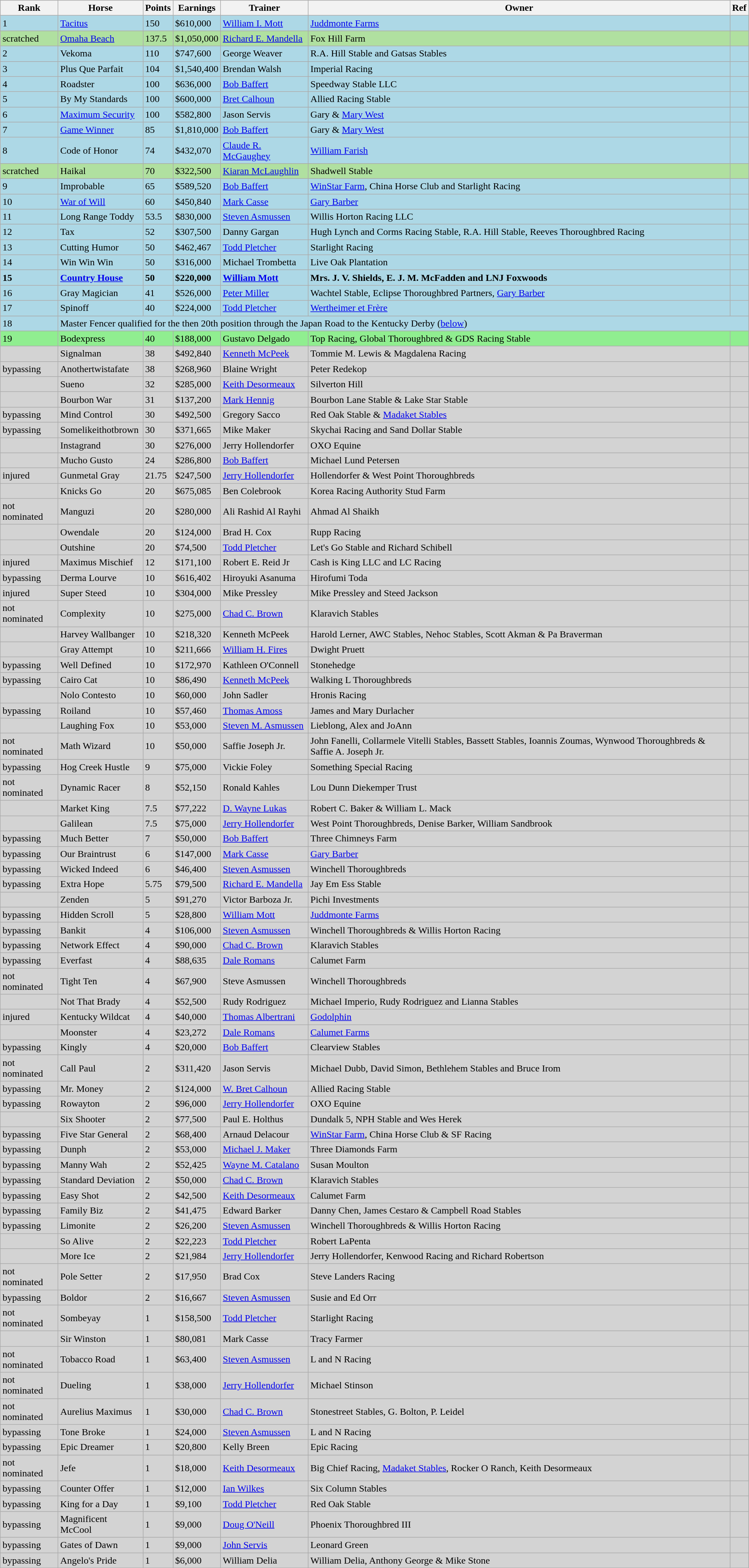<table class="wikitable sortable" border="1">
<tr>
<th scope="col">Rank</th>
<th scope="col">Horse</th>
<th scope="col">Points</th>
<th scope="col">Earnings</th>
<th scope="col">Trainer</th>
<th scope="col">Owner</th>
<th scope="col">Ref</th>
</tr>
<tr bgcolor="lightblue">
<td>1</td>
<td><a href='#'>Tacitus</a></td>
<td>150</td>
<td>$610,000</td>
<td><a href='#'>William I. Mott</a></td>
<td><a href='#'>Juddmonte Farms</a></td>
<td></td>
</tr>
<tr bgcolor="bluegray">
<td>scratched</td>
<td><a href='#'>Omaha Beach</a></td>
<td>137.5</td>
<td>$1,050,000</td>
<td><a href='#'>Richard E. Mandella</a></td>
<td>Fox Hill Farm</td>
<td></td>
</tr>
<tr bgcolor="lightblue">
<td>2</td>
<td>Vekoma</td>
<td>110</td>
<td>$747,600</td>
<td>George Weaver</td>
<td>R.A. Hill Stable and Gatsas Stables</td>
<td></td>
</tr>
<tr bgcolor="lightblue">
<td>3</td>
<td>Plus Que Parfait</td>
<td>104</td>
<td>$1,540,400</td>
<td>Brendan Walsh</td>
<td>Imperial Racing</td>
<td></td>
</tr>
<tr bgcolor="lightblue">
<td>4</td>
<td>Roadster</td>
<td>100</td>
<td>$636,000</td>
<td><a href='#'>Bob Baffert</a></td>
<td>Speedway Stable LLC</td>
<td></td>
</tr>
<tr bgcolor="lightblue">
<td>5</td>
<td>By My Standards</td>
<td>100</td>
<td>$600,000</td>
<td><a href='#'>Bret Calhoun</a></td>
<td>Allied Racing Stable</td>
<td></td>
</tr>
<tr bgcolor="lightblue">
<td>6</td>
<td><a href='#'>Maximum Security</a></td>
<td>100</td>
<td>$582,800</td>
<td>Jason Servis</td>
<td>Gary & <a href='#'>Mary West</a></td>
<td></td>
</tr>
<tr bgcolor="lightblue">
<td>7</td>
<td><a href='#'>Game Winner</a></td>
<td>85</td>
<td>$1,810,000</td>
<td><a href='#'>Bob Baffert</a></td>
<td>Gary & <a href='#'>Mary West</a></td>
<td></td>
</tr>
<tr bgcolor="lightblue">
<td>8</td>
<td>Code of Honor</td>
<td>74</td>
<td>$432,070</td>
<td><a href='#'>Claude R. McGaughey</a></td>
<td><a href='#'>William Farish</a></td>
<td></td>
</tr>
<tr bgcolor="bluegray">
<td>scratched</td>
<td>Haikal</td>
<td>70</td>
<td>$322,500</td>
<td><a href='#'>Kiaran McLaughlin</a></td>
<td>Shadwell Stable</td>
<td></td>
</tr>
<tr bgcolor="lightblue">
<td>9</td>
<td>Improbable</td>
<td>65</td>
<td>$589,520</td>
<td><a href='#'>Bob Baffert</a></td>
<td><a href='#'>WinStar Farm</a>, China Horse Club and Starlight Racing</td>
<td></td>
</tr>
<tr bgcolor="lightblue">
<td>10</td>
<td><a href='#'>War of Will</a></td>
<td>60</td>
<td>$450,840</td>
<td><a href='#'>Mark Casse</a></td>
<td><a href='#'>Gary Barber</a></td>
<td></td>
</tr>
<tr bgcolor="lightblue">
<td>11</td>
<td>Long Range Toddy</td>
<td>53.5</td>
<td>$830,000</td>
<td><a href='#'>Steven Asmussen</a></td>
<td>Willis Horton Racing LLC</td>
<td></td>
</tr>
<tr bgcolor="lightblue">
<td>12</td>
<td>Tax</td>
<td>52</td>
<td>$307,500</td>
<td>Danny Gargan</td>
<td>Hugh Lynch and Corms Racing Stable, R.A. Hill Stable, Reeves Thoroughbred Racing</td>
<td></td>
</tr>
<tr bgcolor="lightblue">
<td>13</td>
<td>Cutting Humor</td>
<td>50</td>
<td>$462,467</td>
<td><a href='#'>Todd Pletcher</a></td>
<td>Starlight Racing</td>
<td></td>
</tr>
<tr bgcolor="lightblue">
<td>14</td>
<td>Win Win Win</td>
<td>50</td>
<td>$316,000</td>
<td>Michael Trombetta</td>
<td>Live Oak Plantation</td>
<td></td>
</tr>
<tr bgcolor="lightblue">
<td><strong>15</strong></td>
<td><strong><a href='#'>Country House</a></strong></td>
<td><strong>50</strong></td>
<td><strong>$220,000</strong></td>
<td><strong><a href='#'>William Mott</a></strong></td>
<td><strong>Mrs. J. V. Shields, E. J. M. McFadden and LNJ Foxwoods</strong></td>
<td></td>
</tr>
<tr bgcolor="lightblue">
<td>16</td>
<td>Gray Magician</td>
<td>41</td>
<td>$526,000</td>
<td><a href='#'>Peter Miller</a></td>
<td>Wachtel Stable, Eclipse Thoroughbred Partners, <a href='#'>Gary Barber</a></td>
<td></td>
</tr>
<tr bgcolor="lightblue">
<td>17</td>
<td>Spinoff</td>
<td>40</td>
<td>$224,000</td>
<td><a href='#'>Todd Pletcher</a></td>
<td><a href='#'>Wertheimer et Frère</a></td>
<td></td>
</tr>
<tr bgcolor="lightblue">
<td>18</td>
<td colspan="6">Master Fencer qualified for the then 20th position through the Japan Road to the Kentucky Derby (<a href='#'>below</a>)</td>
</tr>
<tr bgcolor="lightgreen">
<td>19</td>
<td>Bodexpress</td>
<td>40</td>
<td>$188,000</td>
<td>Gustavo Delgado</td>
<td>Top Racing, Global Thoroughbred & GDS Racing Stable</td>
<td></td>
</tr>
<tr bgcolor="lightgray">
<td></td>
<td>Signalman</td>
<td>38</td>
<td>$492,840</td>
<td><a href='#'>Kenneth McPeek</a></td>
<td>Tommie M. Lewis & Magdalena Racing</td>
<td></td>
</tr>
<tr bgcolor="lightgray">
<td>bypassing</td>
<td>Anothertwistafate</td>
<td>38</td>
<td>$268,960</td>
<td>Blaine Wright</td>
<td>Peter Redekop</td>
<td></td>
</tr>
<tr bgcolor="lightgray">
<td></td>
<td>Sueno</td>
<td>32</td>
<td>$285,000</td>
<td><a href='#'>Keith Desormeaux</a></td>
<td>Silverton Hill</td>
<td></td>
</tr>
<tr bgcolor="lightgray">
<td></td>
<td>Bourbon War</td>
<td>31</td>
<td>$137,200</td>
<td><a href='#'>Mark Hennig</a></td>
<td>Bourbon Lane Stable & Lake Star Stable</td>
<td></td>
</tr>
<tr bgcolor="lightgray">
<td>bypassing</td>
<td>Mind Control</td>
<td>30</td>
<td>$492,500</td>
<td>Gregory Sacco</td>
<td>Red Oak Stable & <a href='#'>Madaket Stables</a></td>
<td></td>
</tr>
<tr bgcolor="lightgray">
<td>bypassing</td>
<td>Somelikeithotbrown</td>
<td>30</td>
<td>$371,665</td>
<td>Mike Maker</td>
<td>Skychai Racing and Sand Dollar Stable</td>
<td></td>
</tr>
<tr bgcolor="lightgray">
<td></td>
<td>Instagrand</td>
<td>30</td>
<td>$276,000</td>
<td>Jerry Hollendorfer</td>
<td>OXO Equine</td>
<td></td>
</tr>
<tr bgcolor="lightgray">
<td></td>
<td>Mucho Gusto</td>
<td>24</td>
<td>$286,800</td>
<td><a href='#'>Bob Baffert</a></td>
<td>Michael Lund Petersen</td>
<td></td>
</tr>
<tr bgcolor="lightgray">
<td>injured</td>
<td>Gunmetal Gray</td>
<td>21.75</td>
<td>$247,500</td>
<td><a href='#'>Jerry Hollendorfer</a></td>
<td>Hollendorfer & West Point Thoroughbreds</td>
<td></td>
</tr>
<tr bgcolor="lightgray">
<td></td>
<td>Knicks Go</td>
<td>20</td>
<td>$675,085</td>
<td>Ben Colebrook</td>
<td>Korea Racing Authority Stud Farm</td>
<td></td>
</tr>
<tr bgcolor="lightgray">
<td>not nominated</td>
<td>Manguzi</td>
<td>20</td>
<td>$280,000</td>
<td>Ali Rashid Al Rayhi</td>
<td>Ahmad Al Shaikh</td>
<td></td>
</tr>
<tr bgcolor="lightgray">
<td></td>
<td>Owendale</td>
<td>20</td>
<td>$124,000</td>
<td>Brad H. Cox</td>
<td>Rupp Racing</td>
<td></td>
</tr>
<tr bgcolor="lightgray">
<td></td>
<td>Outshine</td>
<td>20</td>
<td>$74,500</td>
<td><a href='#'>Todd Pletcher</a></td>
<td>Let's Go Stable and Richard Schibell</td>
<td></td>
</tr>
<tr bgcolor="lightgray">
<td>injured</td>
<td>Maximus Mischief</td>
<td>12</td>
<td>$171,100</td>
<td>Robert E. Reid Jr</td>
<td>Cash is King LLC and LC Racing</td>
<td></td>
</tr>
<tr bgcolor="lightgray">
<td>bypassing</td>
<td>Derma Lourve</td>
<td>10</td>
<td>$616,402</td>
<td>Hiroyuki Asanuma</td>
<td>Hirofumi Toda</td>
<td></td>
</tr>
<tr bgcolor="lightgray">
<td>injured</td>
<td>Super Steed</td>
<td>10</td>
<td>$304,000</td>
<td>Mike Pressley</td>
<td>Mike Pressley and Steed Jackson</td>
<td></td>
</tr>
<tr bgcolor="lightgray">
<td>not nominated</td>
<td>Complexity</td>
<td>10</td>
<td>$275,000</td>
<td><a href='#'>Chad C. Brown</a></td>
<td>Klaravich Stables</td>
<td></td>
</tr>
<tr bgcolor="lightgray">
<td></td>
<td>Harvey Wallbanger</td>
<td>10</td>
<td>$218,320</td>
<td>Kenneth McPeek</td>
<td>Harold Lerner, AWC Stables, Nehoc Stables, Scott Akman & Pa Braverman</td>
<td></td>
</tr>
<tr bgcolor="lightgray">
<td></td>
<td>Gray Attempt</td>
<td>10</td>
<td>$211,666</td>
<td><a href='#'>William H. Fires</a></td>
<td>Dwight Pruett</td>
<td></td>
</tr>
<tr bgcolor="lightgray">
<td>bypassing</td>
<td>Well Defined</td>
<td>10</td>
<td>$172,970</td>
<td>Kathleen O'Connell</td>
<td>Stonehedge</td>
<td></td>
</tr>
<tr bgcolor="lightgray">
<td>bypassing</td>
<td>Cairo Cat</td>
<td>10</td>
<td>$86,490</td>
<td><a href='#'>Kenneth McPeek</a></td>
<td>Walking L Thoroughbreds</td>
<td></td>
</tr>
<tr bgcolor="lightgray">
<td></td>
<td>Nolo Contesto</td>
<td>10</td>
<td>$60,000</td>
<td>John Sadler</td>
<td>Hronis Racing</td>
<td></td>
</tr>
<tr bgcolor="lightgray">
<td>bypassing</td>
<td>Roiland</td>
<td>10</td>
<td>$57,460</td>
<td><a href='#'>Thomas Amoss</a></td>
<td>James and Mary Durlacher</td>
<td></td>
</tr>
<tr bgcolor="lightgray">
<td></td>
<td>Laughing Fox</td>
<td>10</td>
<td>$53,000</td>
<td><a href='#'>Steven M. Asmussen</a></td>
<td>Lieblong, Alex and JoAnn</td>
<td></td>
</tr>
<tr bgcolor="lightgray">
<td>not nominated</td>
<td>Math Wizard</td>
<td>10</td>
<td>$50,000</td>
<td>Saffie Joseph Jr.</td>
<td>John Fanelli, Collarmele Vitelli Stables, Bassett Stables, Ioannis Zoumas, Wynwood Thoroughbreds & Saffie A. Joseph Jr.</td>
<td></td>
</tr>
<tr>
</tr>
<tr bgcolor="lightgray">
<td>bypassing</td>
<td>Hog Creek Hustle</td>
<td>9</td>
<td>$75,000</td>
<td>Vickie Foley</td>
<td>Something Special Racing</td>
<td></td>
</tr>
<tr bgcolor="lightgray">
<td>not nominated</td>
<td>Dynamic Racer</td>
<td>8</td>
<td>$52,150</td>
<td>Ronald Kahles</td>
<td>Lou Dunn Diekemper Trust</td>
<td></td>
</tr>
<tr bgcolor="lightgray">
<td></td>
<td>Market King</td>
<td>7.5</td>
<td>$77,222</td>
<td><a href='#'>D. Wayne Lukas</a></td>
<td>Robert C. Baker & William L. Mack</td>
<td></td>
</tr>
<tr bgcolor="lightgray">
<td></td>
<td>Galilean</td>
<td>7.5</td>
<td>$75,000</td>
<td><a href='#'>Jerry Hollendorfer</a></td>
<td>West Point Thoroughbreds, Denise Barker, William Sandbrook</td>
<td></td>
</tr>
<tr bgcolor="lightgray">
<td>bypassing</td>
<td>Much Better</td>
<td>7</td>
<td>$50,000</td>
<td><a href='#'>Bob Baffert</a></td>
<td>Three Chimneys Farm</td>
<td></td>
</tr>
<tr bgcolor="lightgray">
<td>bypassing</td>
<td>Our Braintrust</td>
<td>6</td>
<td>$147,000</td>
<td><a href='#'>Mark Casse</a></td>
<td><a href='#'>Gary Barber</a></td>
<td></td>
</tr>
<tr bgcolor="lightgray">
<td>bypassing</td>
<td>Wicked Indeed</td>
<td>6</td>
<td>$46,400</td>
<td><a href='#'>Steven Asmussen</a></td>
<td>Winchell Thoroughbreds</td>
<td></td>
</tr>
<tr bgcolor="lightgray">
<td>bypassing</td>
<td>Extra Hope</td>
<td>5.75</td>
<td>$79,500</td>
<td><a href='#'>Richard E. Mandella</a></td>
<td>Jay Em Ess Stable</td>
<td></td>
</tr>
<tr bgcolor="lightgray">
<td></td>
<td>Zenden</td>
<td>5</td>
<td>$91,270</td>
<td>Victor Barboza Jr.</td>
<td>Pichi Investments</td>
<td></td>
</tr>
<tr bgcolor="lightgray">
<td>bypassing</td>
<td>Hidden Scroll</td>
<td>5</td>
<td>$28,800</td>
<td><a href='#'>William Mott</a></td>
<td><a href='#'>Juddmonte Farms</a></td>
<td></td>
</tr>
<tr bgcolor="lightgray">
<td>bypassing</td>
<td>Bankit</td>
<td>4</td>
<td>$106,000</td>
<td><a href='#'>Steven Asmussen</a></td>
<td>Winchell Thoroughbreds & Willis Horton Racing</td>
<td></td>
</tr>
<tr bgcolor="lightgray">
<td>bypassing</td>
<td>Network Effect</td>
<td>4</td>
<td>$90,000</td>
<td><a href='#'>Chad C. Brown</a></td>
<td>Klaravich Stables</td>
<td></td>
</tr>
<tr bgcolor="lightgray">
<td>bypassing</td>
<td>Everfast</td>
<td>4</td>
<td>$88,635</td>
<td><a href='#'>Dale Romans</a></td>
<td>Calumet Farm</td>
<td></td>
</tr>
<tr bgcolor="lightgray">
<td>not nominated</td>
<td>Tight Ten</td>
<td>4</td>
<td>$67,900</td>
<td>Steve Asmussen</td>
<td>Winchell Thoroughbreds</td>
<td></td>
</tr>
<tr bgcolor="lightgray">
<td></td>
<td>Not That Brady</td>
<td>4</td>
<td>$52,500</td>
<td>Rudy Rodriguez</td>
<td>Michael Imperio, Rudy Rodriguez and Lianna Stables</td>
<td></td>
</tr>
<tr bgcolor="lightgray">
<td>injured</td>
<td>Kentucky Wildcat</td>
<td>4</td>
<td>$40,000</td>
<td><a href='#'>Thomas Albertrani</a></td>
<td><a href='#'>Godolphin</a></td>
<td></td>
</tr>
<tr bgcolor="lightgray">
<td></td>
<td>Moonster</td>
<td>4</td>
<td>$23,272</td>
<td><a href='#'>Dale Romans</a></td>
<td><a href='#'>Calumet Farms</a></td>
<td></td>
</tr>
<tr bgcolor="lightgray">
<td>bypassing</td>
<td>Kingly</td>
<td>4</td>
<td>$20,000</td>
<td><a href='#'>Bob Baffert</a></td>
<td>Clearview Stables</td>
<td></td>
</tr>
<tr bgcolor="lightgray">
<td>not nominated</td>
<td>Call Paul</td>
<td>2</td>
<td>$311,420</td>
<td>Jason Servis</td>
<td>Michael Dubb, David Simon, Bethlehem Stables and Bruce Irom</td>
<td></td>
</tr>
<tr bgcolor="lightgray">
<td>bypassing</td>
<td>Mr. Money</td>
<td>2</td>
<td>$124,000</td>
<td><a href='#'>W. Bret Calhoun</a></td>
<td>Allied Racing Stable</td>
<td></td>
</tr>
<tr bgcolor="lightgray">
<td>bypassing</td>
<td>Rowayton</td>
<td>2</td>
<td>$96,000</td>
<td><a href='#'>Jerry Hollendorfer</a></td>
<td>OXO Equine</td>
<td></td>
</tr>
<tr bgcolor="lightgray">
<td></td>
<td>Six Shooter</td>
<td>2</td>
<td>$77,500</td>
<td>Paul E. Holthus</td>
<td>Dundalk 5, NPH Stable and Wes Herek</td>
<td></td>
</tr>
<tr bgcolor="lightgray">
<td>bypassing</td>
<td>Five Star General</td>
<td>2</td>
<td>$68,400</td>
<td>Arnaud Delacour</td>
<td><a href='#'>WinStar Farm</a>, China Horse Club & SF Racing</td>
<td></td>
</tr>
<tr bgcolor="lightgray">
<td>bypassing</td>
<td>Dunph</td>
<td>2</td>
<td>$53,000</td>
<td><a href='#'>Michael J. Maker</a></td>
<td>Three Diamonds Farm</td>
<td></td>
</tr>
<tr bgcolor="lightgray">
<td>bypassing</td>
<td>Manny Wah</td>
<td>2</td>
<td>$52,425</td>
<td><a href='#'>Wayne M. Catalano</a></td>
<td>Susan Moulton</td>
<td></td>
</tr>
<tr bgcolor="lightgray">
<td>bypassing</td>
<td>Standard Deviation</td>
<td>2</td>
<td>$50,000</td>
<td><a href='#'>Chad C. Brown</a></td>
<td>Klaravich Stables</td>
<td></td>
</tr>
<tr bgcolor="lightgray">
<td>bypassing</td>
<td>Easy Shot</td>
<td>2</td>
<td>$42,500</td>
<td><a href='#'>Keith Desormeaux</a></td>
<td>Calumet Farm</td>
<td></td>
</tr>
<tr bgcolor="lightgray">
<td>bypassing</td>
<td>Family Biz</td>
<td>2</td>
<td>$41,475</td>
<td>Edward Barker</td>
<td>Danny Chen, James Cestaro & Campbell Road Stables</td>
<td></td>
</tr>
<tr bgcolor="lightgray">
<td>bypassing</td>
<td>Limonite</td>
<td>2</td>
<td>$26,200</td>
<td><a href='#'>Steven Asmussen</a></td>
<td>Winchell Thoroughbreds & Willis Horton Racing</td>
<td></td>
</tr>
<tr bgcolor="lightgray">
<td></td>
<td>So Alive</td>
<td>2</td>
<td>$22,223</td>
<td><a href='#'>Todd Pletcher</a></td>
<td>Robert LaPenta</td>
<td></td>
</tr>
<tr bgcolor="lightgray">
<td></td>
<td>More Ice</td>
<td>2</td>
<td>$21,984</td>
<td><a href='#'>Jerry Hollendorfer</a></td>
<td>Jerry Hollendorfer, Kenwood Racing and Richard Robertson</td>
<td></td>
</tr>
<tr bgcolor="lightgray">
<td>not nominated</td>
<td>Pole Setter</td>
<td>2</td>
<td>$17,950</td>
<td>Brad Cox</td>
<td>Steve Landers Racing</td>
<td></td>
</tr>
<tr bgcolor="lightgray">
<td>bypassing</td>
<td>Boldor</td>
<td>2</td>
<td>$16,667</td>
<td><a href='#'>Steven Asmussen</a></td>
<td>Susie and Ed Orr</td>
<td></td>
</tr>
<tr bgcolor="lightgray">
<td>not nominated</td>
<td>Sombeyay</td>
<td>1</td>
<td>$158,500</td>
<td><a href='#'>Todd Pletcher</a></td>
<td>Starlight Racing</td>
<td></td>
</tr>
<tr bgcolor="lightgray">
<td></td>
<td>Sir Winston</td>
<td>1</td>
<td>$80,081</td>
<td>Mark Casse</td>
<td>Tracy Farmer</td>
<td></td>
</tr>
<tr bgcolor="lightgray">
<td>not nominated</td>
<td>Tobacco Road</td>
<td>1</td>
<td>$63,400</td>
<td><a href='#'>Steven Asmussen</a></td>
<td>L and N Racing</td>
<td></td>
</tr>
<tr bgcolor="lightgray">
<td>not nominated</td>
<td>Dueling</td>
<td>1</td>
<td>$38,000</td>
<td><a href='#'>Jerry Hollendorfer</a></td>
<td>Michael Stinson</td>
<td></td>
</tr>
<tr bgcolor="lightgray">
<td>not nominated</td>
<td>Aurelius Maximus</td>
<td>1</td>
<td>$30,000</td>
<td><a href='#'>Chad C. Brown</a></td>
<td>Stonestreet Stables, G. Bolton, P. Leidel</td>
<td></td>
</tr>
<tr bgcolor="lightgray">
<td>bypassing</td>
<td>Tone Broke</td>
<td>1</td>
<td>$24,000</td>
<td><a href='#'>Steven Asmussen</a></td>
<td>L and N Racing</td>
<td></td>
</tr>
<tr bgcolor="lightgray">
<td>bypassing</td>
<td>Epic Dreamer</td>
<td>1</td>
<td>$20,800</td>
<td>Kelly Breen</td>
<td>Epic Racing</td>
<td></td>
</tr>
<tr bgcolor="lightgray">
<td>not nominated</td>
<td>Jefe</td>
<td>1</td>
<td>$18,000</td>
<td><a href='#'>Keith Desormeaux</a></td>
<td>Big Chief Racing, <a href='#'>Madaket Stables</a>, Rocker O Ranch, Keith Desormeaux</td>
<td></td>
</tr>
<tr bgcolor="lightgray">
<td>bypassing</td>
<td>Counter Offer</td>
<td>1</td>
<td>$12,000</td>
<td><a href='#'>Ian Wilkes</a></td>
<td>Six Column Stables</td>
<td></td>
</tr>
<tr bgcolor="lightgray">
<td>bypassing</td>
<td>King for a Day</td>
<td>1</td>
<td>$9,100</td>
<td><a href='#'>Todd Pletcher</a></td>
<td>Red Oak Stable</td>
<td></td>
</tr>
<tr bgcolor="lightgray">
<td>bypassing</td>
<td>Magnificent McCool</td>
<td>1</td>
<td>$9,000</td>
<td><a href='#'>Doug O'Neill</a></td>
<td>Phoenix Thoroughbred III</td>
<td></td>
</tr>
<tr bgcolor="lightgray">
<td>bypassing</td>
<td>Gates of Dawn</td>
<td>1</td>
<td>$9,000</td>
<td><a href='#'>John Servis</a></td>
<td>Leonard Green</td>
<td></td>
</tr>
<tr bgcolor="lightgray">
<td>bypassing</td>
<td>Angelo's Pride</td>
<td>1</td>
<td>$6,000</td>
<td>William Delia</td>
<td>William Delia, Anthony George & Mike Stone</td>
<td></td>
</tr>
<tr>
</tr>
</table>
